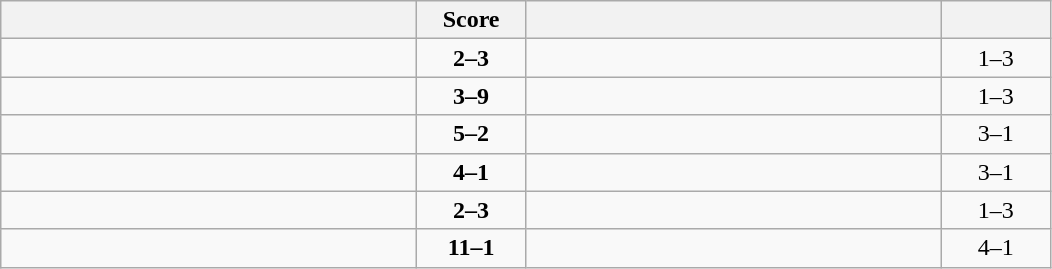<table class="wikitable" style="text-align: center; ">
<tr>
<th align="right" width="270"></th>
<th width="65">Score</th>
<th align="left" width="270"></th>
<th width="65"></th>
</tr>
<tr>
<td align="left"></td>
<td><strong>2–3</strong></td>
<td align="left"><strong></strong></td>
<td>1–3 <strong></strong></td>
</tr>
<tr>
<td align="left"></td>
<td><strong>3–9</strong></td>
<td align="left"><strong></strong></td>
<td>1–3 <strong></strong></td>
</tr>
<tr>
<td align="left"><strong></strong></td>
<td><strong>5–2</strong></td>
<td align="left"></td>
<td>3–1 <strong></strong></td>
</tr>
<tr>
<td align="left"><strong></strong></td>
<td><strong>4–1</strong></td>
<td align="left"></td>
<td>3–1 <strong></strong></td>
</tr>
<tr>
<td align="left"></td>
<td><strong>2–3</strong></td>
<td align="left"><strong></strong></td>
<td>1–3 <strong></strong></td>
</tr>
<tr>
<td align="left"><strong></strong></td>
<td><strong>11–1</strong></td>
<td align="left"></td>
<td>4–1 <strong></strong></td>
</tr>
</table>
